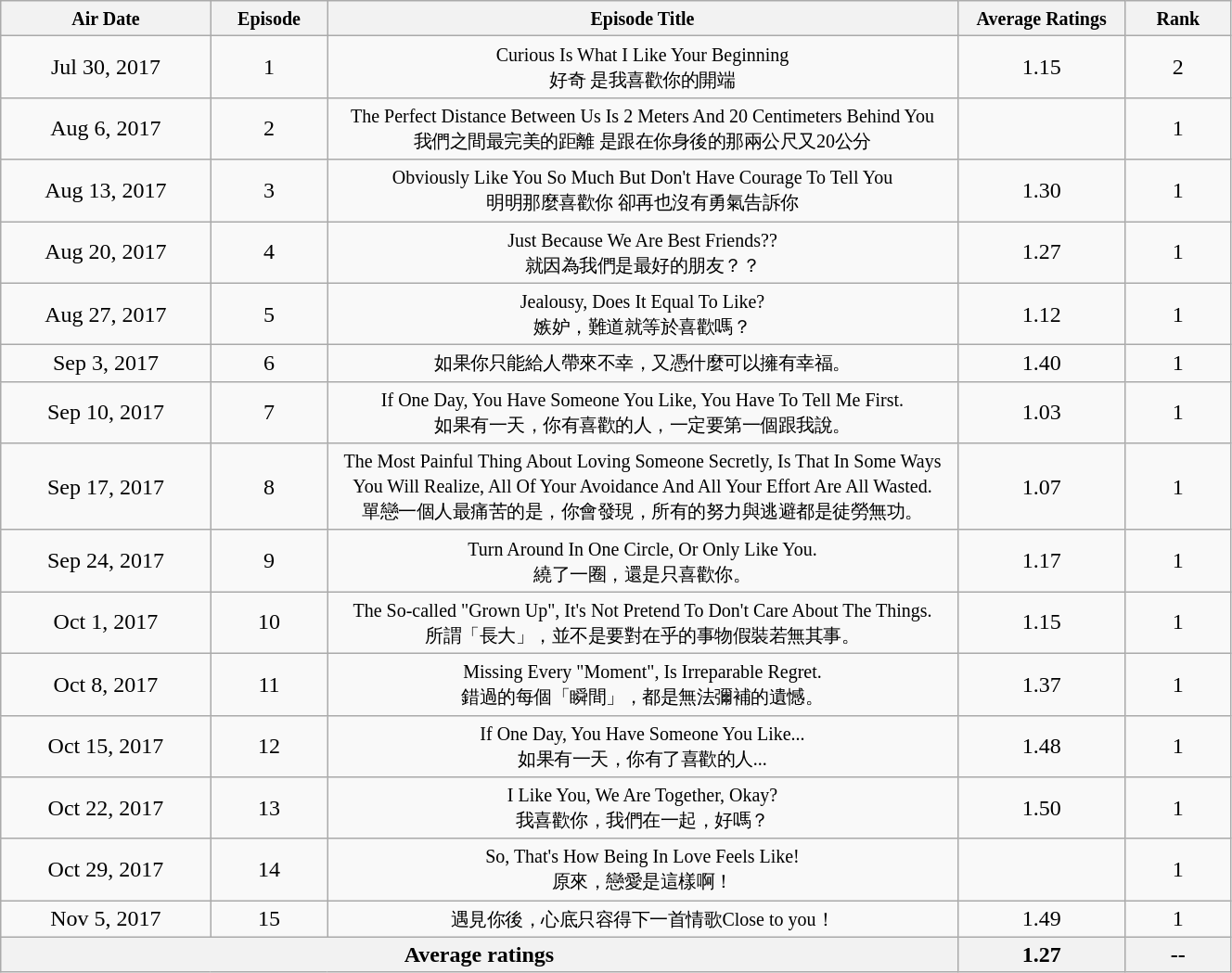<table class="wikitable" style="text-align:center;width:70%;">
<tr>
<th width="10%"><small><strong>Air Date</strong></small></th>
<th width="5%"><small><strong>Episode</strong></small></th>
<th width="30%"><small>Episode Title</small></th>
<th width="8%"><small><strong>Average Ratings</strong></small></th>
<th width="5%"><small><strong>Rank</strong></small></th>
</tr>
<tr>
<td>Jul 30, 2017</td>
<td>1</td>
<td><small>Curious Is What I Like Your Beginning<br>好奇 是我喜歡你的開端</small></td>
<td>1.15</td>
<td>2</td>
</tr>
<tr>
<td>Aug 6, 2017</td>
<td>2</td>
<td><small>The Perfect Distance Between Us Is 2 Meters And 20 Centimeters Behind You<br>我們之間最完美的距離 是跟在你身後的那兩公尺又20公分</small></td>
<td><strong></strong></td>
<td>1</td>
</tr>
<tr>
<td>Aug 13, 2017</td>
<td>3</td>
<td><small>Obviously Like You So Much But Don't Have Courage To Tell You<br>明明那麼喜歡你 卻再也沒有勇氣告訴你</small></td>
<td>1.30</td>
<td>1</td>
</tr>
<tr>
<td>Aug 20, 2017</td>
<td>4</td>
<td><small>Just Because We Are Best Friends??<br>就因為我們是最好的朋友？？</small></td>
<td>1.27</td>
<td>1</td>
</tr>
<tr>
<td>Aug 27, 2017</td>
<td>5</td>
<td><small>Jealousy, Does It Equal To Like?<br>嫉妒，難道就等於喜歡嗎？</small></td>
<td>1.12</td>
<td>1</td>
</tr>
<tr>
<td>Sep 3, 2017</td>
<td>6</td>
<td><small>如果你只能給人帶來不幸，又憑什麼可以擁有幸福。</small></td>
<td>1.40</td>
<td>1</td>
</tr>
<tr>
<td>Sep 10, 2017</td>
<td>7</td>
<td><small>If One Day, You Have Someone You Like, You Have To Tell Me First.<br>如果有一天，你有喜歡的人，一定要第一個跟我說。</small></td>
<td>1.03</td>
<td>1</td>
</tr>
<tr>
<td>Sep 17, 2017</td>
<td>8</td>
<td><small>The Most Painful Thing About Loving Someone Secretly, Is That In Some Ways You Will Realize, All Of Your Avoidance And All Your Effort Are All Wasted.<br>單戀一個人最痛苦的是，你會發現，所有的努力與逃避都是徒勞無功。</small></td>
<td>1.07</td>
<td>1</td>
</tr>
<tr>
<td>Sep 24, 2017</td>
<td>9</td>
<td><small>Turn Around In One Circle, Or Only Like You.<br>繞了一圈，還是只喜歡你。</small></td>
<td>1.17</td>
<td>1</td>
</tr>
<tr>
<td>Oct 1, 2017</td>
<td>10</td>
<td><small>The So-called "Grown Up", It's Not Pretend To Don't Care About The Things.<br>所謂「長大」，並不是要對在乎的事物假裝若無其事。</small></td>
<td>1.15</td>
<td>1</td>
</tr>
<tr>
<td>Oct 8, 2017</td>
<td>11</td>
<td><small>Missing Every "Moment", Is Irreparable Regret.<br>錯過的每個「瞬間」，都是無法彌補的遺憾。</small></td>
<td>1.37</td>
<td>1</td>
</tr>
<tr>
<td>Oct 15, 2017</td>
<td>12</td>
<td><small>If One Day, You Have Someone You Like...<br>如果有一天，你有了喜歡的人...</small></td>
<td>1.48</td>
<td>1</td>
</tr>
<tr>
<td>Oct 22, 2017</td>
<td>13</td>
<td><small>I Like You, We Are Together, Okay?<br>我喜歡你，我們在一起，好嗎？</small></td>
<td>1.50</td>
<td>1</td>
</tr>
<tr>
<td>Oct 29, 2017</td>
<td>14</td>
<td><small>So, That's How Being In Love Feels Like!<br>原來，戀愛是這樣啊！</small></td>
<td><strong></strong></td>
<td>1</td>
</tr>
<tr>
<td>Nov 5, 2017</td>
<td>15</td>
<td><small> 遇見你後，心底只容得下一首情歌Close to you！</small></td>
<td>1.49</td>
<td>1</td>
</tr>
<tr>
<th colspan="3"><strong>Average ratings</strong></th>
<th>1.27</th>
<th>--</th>
</tr>
</table>
